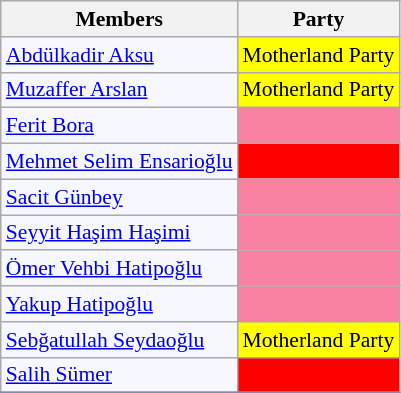<table class=wikitable style="border:1px solid #8888aa; background-color:#f7f8ff; padding:0px; font-size:90%;">
<tr>
<th>Members</th>
<th>Party</th>
</tr>
<tr>
<td><a href='#'>Abdülkadir Aksu</a></td>
<td style="background: #ffff00">Motherland Party</td>
</tr>
<tr>
<td><a href='#'>Muzaffer Arslan</a></td>
<td style="background: #ffff00">Motherland Party</td>
</tr>
<tr>
<td><a href='#'>Ferit Bora</a></td>
<td style="background: #F7819F"></td>
</tr>
<tr>
<td><a href='#'>Mehmet Selim Ensarioğlu</a></td>
<td style="background: #ff0000"></td>
</tr>
<tr>
<td><a href='#'>Sacit Günbey</a></td>
<td style="background: #F7819F"></td>
</tr>
<tr>
<td><a href='#'>Seyyit Haşim Haşimi</a></td>
<td style="background: #F7819F"></td>
</tr>
<tr>
<td><a href='#'>Ömer Vehbi Hatipoğlu</a></td>
<td style="background: #F7819F"></td>
</tr>
<tr>
<td><a href='#'>Yakup Hatipoğlu</a></td>
<td style="background: #F7819F"></td>
</tr>
<tr>
<td><a href='#'>Sebğatullah Seydaoğlu</a></td>
<td style="background: #ffff00">Motherland Party</td>
</tr>
<tr>
<td><a href='#'>Salih Sümer</a></td>
<td style="background: #ff0000"></td>
</tr>
<tr>
</tr>
</table>
